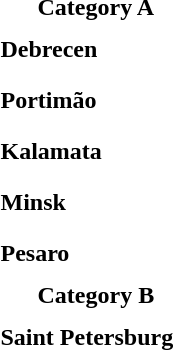<table>
<tr>
<td colspan="4" style="text-align:center;"><strong>Category A</strong></td>
</tr>
<tr>
<th scope=row style="text-align:left">Debrecen </th>
<td style="height:30px;" font-size:95%"></td>
<td style="height:30px;" font-size:95%"></td>
<td style="height:30px;" font-size:95%"></td>
</tr>
<tr>
<th scope=row style="text-align:left">Portimão </th>
<td style="height:30px;" font-size:95%"></td>
<td style="height:30px;" font-size:95%"></td>
<td style="height:30px;" font-size:95%"></td>
</tr>
<tr>
<th scope=row style="text-align:left">Kalamata </th>
<td style="height:30px;" font-size:95%"></td>
<td style="height:30px;" font-size:95%"></td>
<td style="height:30px;" font-size:95%"></td>
</tr>
<tr>
<th scope=row style="text-align:left">Minsk </th>
<td style="height:30px;" font-size:95%"></td>
<td style="height:30px;" font-size:95%"></td>
<td style="height:30px;" font-size:95%"></td>
</tr>
<tr>
<th scope=row style="text-align:left">Pesaro </th>
<td style="height:30px;" font-size:95%"></td>
<td style="height:30px;" font-size:95%"></td>
<td style="height:30px;" font-size:95%"></td>
</tr>
<tr>
<td colspan="4" style="text-align:center;"><strong>Category B</strong></td>
</tr>
<tr>
<th scope=row style="text-align:left">Saint Petersburg </th>
<td style="height:30px;" font-size:95%"></td>
<td style="height:30px;" font-size:95%"></td>
<td style="height:30px;" font-size:95%"></td>
</tr>
</table>
